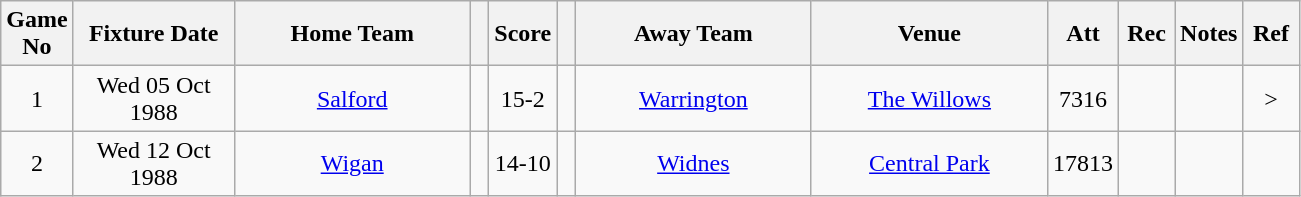<table class="wikitable" style="text-align:center;">
<tr>
<th width=20 abbr="No">Game No</th>
<th width=100 abbr="Date">Fixture Date</th>
<th width=150 abbr="Home Team">Home Team</th>
<th width=5 abbr="space"></th>
<th width=20 abbr="Score">Score</th>
<th width=5 abbr="space"></th>
<th width=150 abbr="Away Team">Away Team</th>
<th width=150 abbr="Venue">Venue</th>
<th width=30 abbr="Att">Att</th>
<th width=30 abbr="Rec">Rec</th>
<th width=20 abbr="Notes">Notes</th>
<th width=30 abbr="Ref">Ref</th>
</tr>
<tr>
<td>1</td>
<td>Wed 05 Oct 1988</td>
<td><a href='#'>Salford</a></td>
<td></td>
<td>15-2</td>
<td></td>
<td><a href='#'>Warrington</a></td>
<td><a href='#'>The Willows</a></td>
<td>7316</td>
<td></td>
<td></td>
<td>></td>
</tr>
<tr>
<td>2</td>
<td>Wed 12 Oct 1988</td>
<td><a href='#'>Wigan</a></td>
<td></td>
<td>14-10</td>
<td></td>
<td><a href='#'>Widnes</a></td>
<td><a href='#'>Central Park</a></td>
<td>17813</td>
<td></td>
<td></td>
<td></td>
</tr>
</table>
